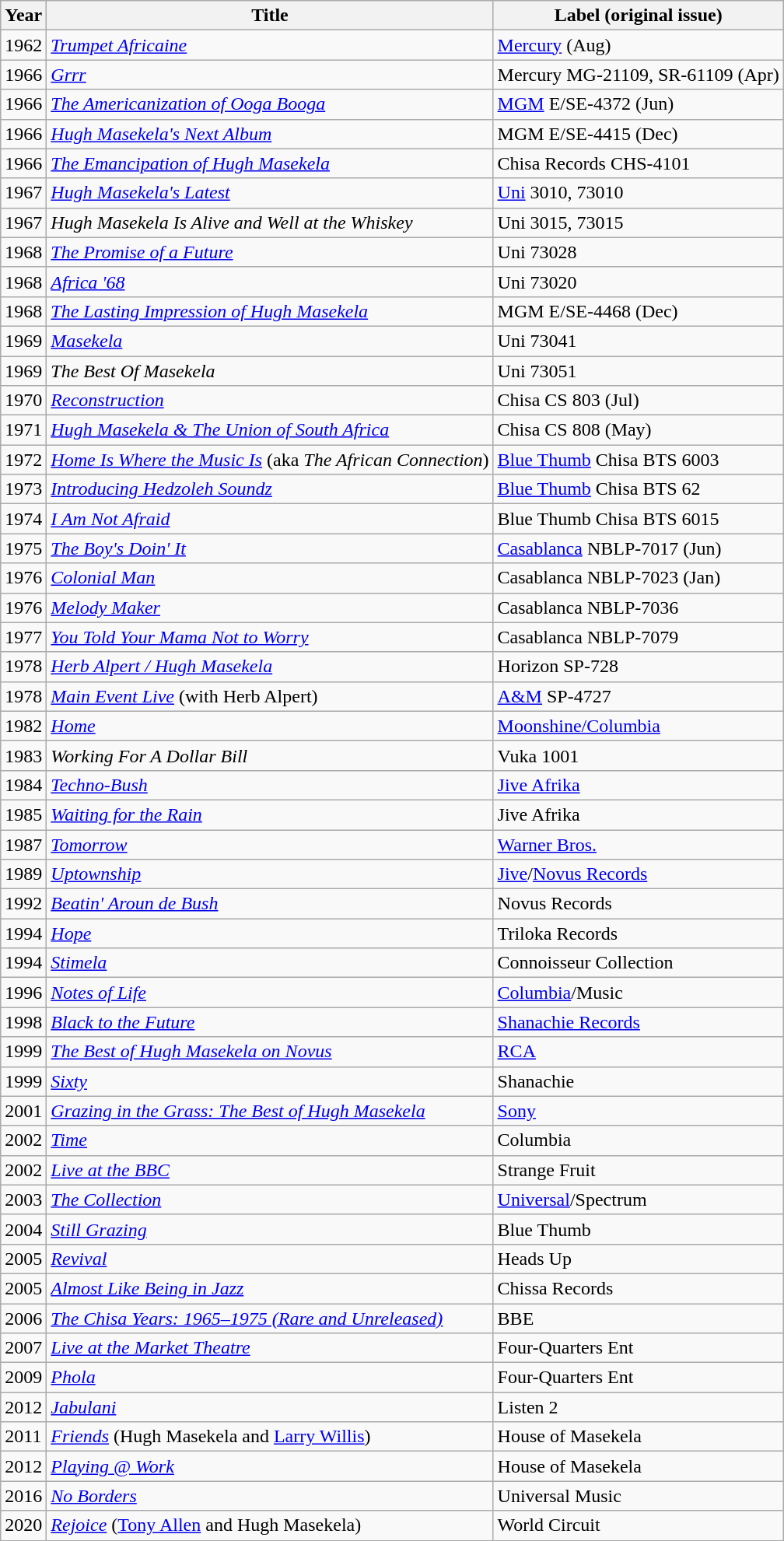<table class="wikitable">
<tr>
<th>Year</th>
<th>Title</th>
<th>Label (original issue)</th>
</tr>
<tr>
<td>1962</td>
<td><em><a href='#'>Trumpet Africaine</a></em></td>
<td><a href='#'>Mercury</a> (Aug)</td>
</tr>
<tr>
<td>1966</td>
<td><em><a href='#'>Grrr</a></em></td>
<td>Mercury MG-21109, SR-61109 (Apr)</td>
</tr>
<tr>
<td>1966</td>
<td><em><a href='#'>The Americanization of Ooga Booga</a></em></td>
<td><a href='#'>MGM</a> E/SE-4372 (Jun)</td>
</tr>
<tr>
<td>1966</td>
<td><em><a href='#'>Hugh Masekela's Next Album</a></em></td>
<td>MGM E/SE-4415 (Dec)</td>
</tr>
<tr>
<td>1966</td>
<td><em><a href='#'>The Emancipation of Hugh Masekela</a></em></td>
<td>Chisa Records CHS-4101</td>
</tr>
<tr>
<td>1967</td>
<td><em><a href='#'>Hugh Masekela's Latest</a></em></td>
<td><a href='#'>Uni</a> 3010, 73010</td>
</tr>
<tr>
<td>1967</td>
<td><em>Hugh Masekela Is Alive and Well at the Whiskey</em></td>
<td>Uni 3015, 73015</td>
</tr>
<tr>
<td>1968</td>
<td><em><a href='#'>The Promise of a Future</a></em></td>
<td>Uni 73028</td>
</tr>
<tr>
<td>1968</td>
<td><em><a href='#'>Africa '68</a></em></td>
<td>Uni 73020</td>
</tr>
<tr>
<td>1968</td>
<td><em><a href='#'>The Lasting Impression of Hugh Masekela</a></em></td>
<td>MGM E/SE-4468 (Dec)</td>
</tr>
<tr>
<td>1969</td>
<td><em><a href='#'>Masekela</a></em></td>
<td>Uni 73041</td>
</tr>
<tr>
<td>1969</td>
<td><em>The Best Of Masekela</em></td>
<td>Uni 73051</td>
</tr>
<tr>
<td>1970</td>
<td><em><a href='#'>Reconstruction</a></em></td>
<td>Chisa CS 803 (Jul)</td>
</tr>
<tr>
<td>1971</td>
<td><em><a href='#'>Hugh Masekela & The Union of South Africa</a></em></td>
<td>Chisa CS 808 (May)</td>
</tr>
<tr>
<td>1972</td>
<td><em><a href='#'>Home Is Where the Music Is</a></em> (aka <em>The African Connection</em>)</td>
<td><a href='#'>Blue Thumb</a> Chisa BTS 6003</td>
</tr>
<tr>
<td>1973</td>
<td><em><a href='#'>Introducing Hedzoleh Soundz</a></em></td>
<td><a href='#'>Blue Thumb</a> Chisa BTS 62</td>
</tr>
<tr>
<td>1974</td>
<td><em><a href='#'>I Am Not Afraid</a></em></td>
<td>Blue Thumb Chisa BTS 6015</td>
</tr>
<tr>
<td>1975</td>
<td><em><a href='#'>The Boy's Doin' It</a></em></td>
<td><a href='#'>Casablanca</a> NBLP-7017 (Jun)</td>
</tr>
<tr>
<td>1976</td>
<td><em><a href='#'>Colonial Man</a></em></td>
<td>Casablanca NBLP-7023 (Jan)</td>
</tr>
<tr>
<td>1976</td>
<td><em><a href='#'>Melody Maker</a></em></td>
<td>Casablanca NBLP-7036</td>
</tr>
<tr>
<td>1977</td>
<td><em><a href='#'>You Told Your Mama Not to Worry</a></em></td>
<td>Casablanca NBLP-7079</td>
</tr>
<tr>
<td>1978</td>
<td><em><a href='#'>Herb Alpert / Hugh Masekela</a></em></td>
<td>Horizon SP-728</td>
</tr>
<tr>
<td>1978</td>
<td><em><a href='#'>Main Event Live</a></em> (with Herb Alpert)</td>
<td><a href='#'>A&M</a> SP-4727</td>
</tr>
<tr>
<td>1982</td>
<td><em><a href='#'>Home</a></em></td>
<td><a href='#'>Moonshine/Columbia</a></td>
</tr>
<tr>
<td>1983</td>
<td><em>Working For A Dollar Bill</em></td>
<td>Vuka 1001</td>
</tr>
<tr>
<td>1984</td>
<td><em><a href='#'>Techno-Bush</a></em></td>
<td><a href='#'>Jive Afrika</a></td>
</tr>
<tr>
<td>1985</td>
<td><em><a href='#'>Waiting for the Rain</a></em></td>
<td>Jive Afrika</td>
</tr>
<tr>
<td>1987</td>
<td><em><a href='#'>Tomorrow</a></em></td>
<td><a href='#'>Warner Bros.</a></td>
</tr>
<tr>
<td>1989</td>
<td><em><a href='#'>Uptownship</a></em></td>
<td><a href='#'>Jive</a>/<a href='#'>Novus Records</a></td>
</tr>
<tr>
<td>1992</td>
<td><em><a href='#'>Beatin' Aroun de Bush</a></em></td>
<td>Novus Records</td>
</tr>
<tr>
<td>1994</td>
<td><em><a href='#'>Hope</a></em></td>
<td>Triloka Records</td>
</tr>
<tr>
<td>1994</td>
<td><em><a href='#'>Stimela</a></em></td>
<td>Connoisseur Collection</td>
</tr>
<tr>
<td>1996</td>
<td><em><a href='#'>Notes of Life</a></em></td>
<td><a href='#'>Columbia</a>/Music</td>
</tr>
<tr>
<td>1998</td>
<td><em><a href='#'>Black to the Future</a></em></td>
<td><a href='#'>Shanachie Records</a></td>
</tr>
<tr>
<td>1999</td>
<td><em><a href='#'>The Best of Hugh Masekela on Novus</a></em></td>
<td><a href='#'>RCA</a></td>
</tr>
<tr>
<td>1999</td>
<td><em><a href='#'>Sixty</a></em></td>
<td>Shanachie</td>
</tr>
<tr>
<td>2001</td>
<td><em><a href='#'>Grazing in the Grass: The Best of Hugh Masekela</a></em></td>
<td><a href='#'>Sony</a></td>
</tr>
<tr>
<td>2002</td>
<td><em><a href='#'>Time</a></em></td>
<td>Columbia</td>
</tr>
<tr>
<td>2002</td>
<td><em><a href='#'>Live at the BBC</a></em></td>
<td>Strange Fruit</td>
</tr>
<tr>
<td>2003</td>
<td><em><a href='#'>The Collection</a></em></td>
<td><a href='#'>Universal</a>/Spectrum</td>
</tr>
<tr>
<td>2004</td>
<td><em><a href='#'>Still Grazing</a></em></td>
<td>Blue Thumb</td>
</tr>
<tr>
<td>2005</td>
<td><em><a href='#'>Revival</a></em></td>
<td>Heads Up</td>
</tr>
<tr>
<td>2005</td>
<td><em><a href='#'>Almost Like Being in Jazz</a></em></td>
<td>Chissa Records</td>
</tr>
<tr>
<td>2006</td>
<td><em><a href='#'>The Chisa Years: 1965–1975 (Rare and Unreleased)</a></em></td>
<td>BBE</td>
</tr>
<tr>
<td>2007</td>
<td><em><a href='#'>Live at the Market Theatre</a></em></td>
<td>Four-Quarters Ent</td>
</tr>
<tr>
<td>2009</td>
<td><em><a href='#'>Phola</a></em></td>
<td>Four-Quarters Ent</td>
</tr>
<tr>
<td>2012</td>
<td><em><a href='#'>Jabulani</a></em></td>
<td>Listen 2</td>
</tr>
<tr>
<td>2011</td>
<td><em><a href='#'>Friends</a></em> (Hugh Masekela and <a href='#'>Larry Willis</a>)</td>
<td>House of Masekela</td>
</tr>
<tr>
<td>2012</td>
<td><em><a href='#'>Playing @ Work</a></em></td>
<td>House of Masekela</td>
</tr>
<tr>
<td>2016</td>
<td><em><a href='#'>No Borders</a></em></td>
<td>Universal Music</td>
</tr>
<tr>
<td>2020</td>
<td><em><a href='#'>Rejoice</a></em> (<a href='#'>Tony Allen</a> and Hugh Masekela)</td>
<td>World Circuit</td>
</tr>
</table>
